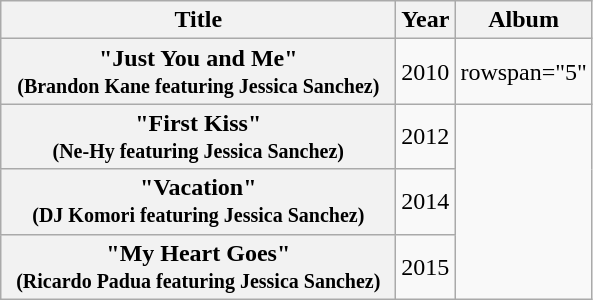<table class="wikitable plainrowheaders" style="text-align:center;" border="1">
<tr>
<th scope="col" rowspan="1" style="width:16em;">Title</th>
<th scope="col" rowspan="1">Year</th>
<th scope="col" rowspan="1">Album</th>
</tr>
<tr>
<th scope="row">"Just You and Me"<br><small>(Brandon Kane featuring Jessica Sanchez)</small></th>
<td>2010</td>
<td>rowspan="5" </td>
</tr>
<tr>
<th scope="row">"First Kiss"<br><small>(Ne-Hy featuring Jessica Sanchez)</small></th>
<td>2012</td>
</tr>
<tr>
<th scope="row">"Vacation"<br><small>(DJ Komori featuring Jessica Sanchez)</small></th>
<td>2014</td>
</tr>
<tr>
<th scope="row">"My Heart Goes"<br><small>(Ricardo Padua featuring Jessica Sanchez)</small></th>
<td>2015</td>
</tr>
</table>
